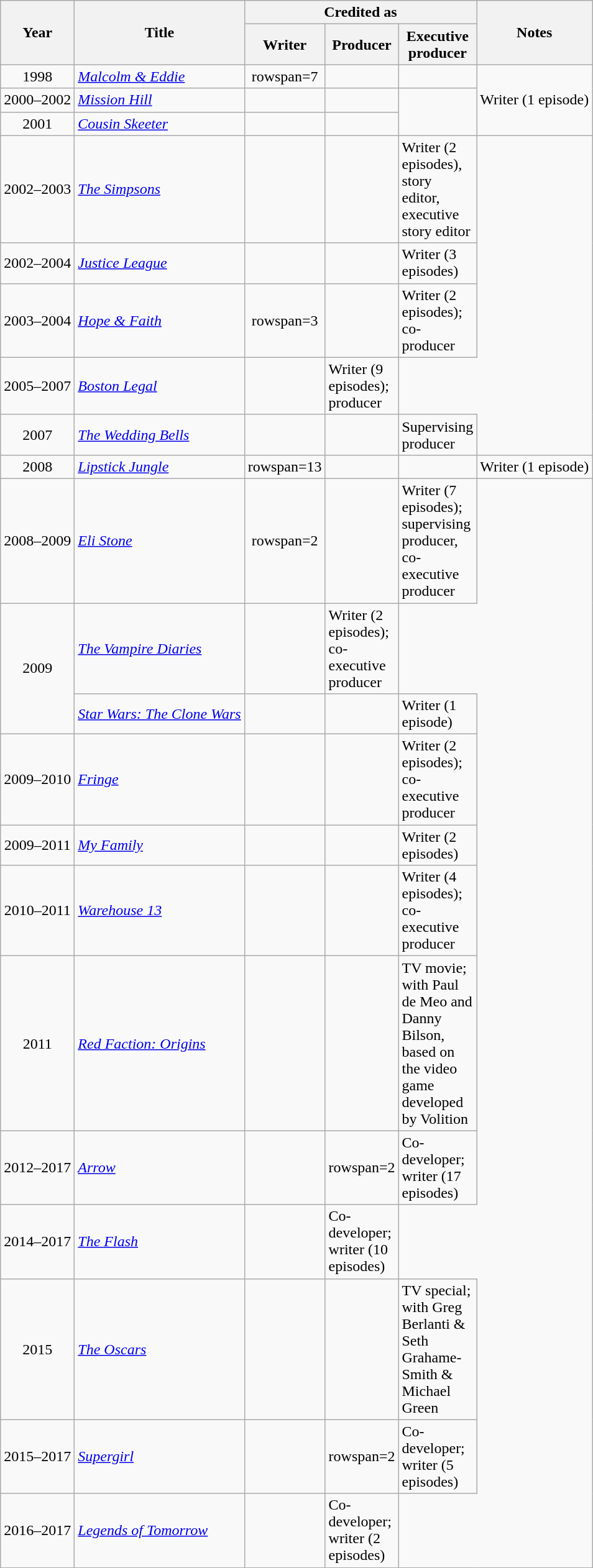<table class="wikitable" style="text-align:center; margin-right:auto; margin-right:auto">
<tr>
<th rowspan=2>Year</th>
<th rowspan=2>Title</th>
<th colspan=3>Credited as</th>
<th rowspan=2>Notes</th>
</tr>
<tr>
<th width=65>Writer</th>
<th width=65>Producer</th>
<th width=65>Executive producer</th>
</tr>
<tr>
<td>1998</td>
<td align=left><em><a href='#'>Malcolm & Eddie</a></em></td>
<td>rowspan=7 </td>
<td></td>
<td></td>
<td align=left rowspan=3>Writer (1 episode)</td>
</tr>
<tr>
<td>2000–2002</td>
<td align=left><em><a href='#'>Mission Hill</a></em></td>
<td></td>
<td></td>
</tr>
<tr>
<td>2001</td>
<td align=left><em><a href='#'>Cousin Skeeter</a></em></td>
<td></td>
<td></td>
</tr>
<tr>
<td>2002–2003</td>
<td align=left><em><a href='#'>The Simpsons</a></em></td>
<td></td>
<td></td>
<td align=left>Writer (2 episodes), story editor, executive story editor</td>
</tr>
<tr>
<td>2002–2004</td>
<td align=left><em><a href='#'>Justice League</a></em></td>
<td></td>
<td></td>
<td align=left>Writer (3 episodes)</td>
</tr>
<tr>
<td>2003–2004</td>
<td align=left><em><a href='#'>Hope & Faith</a></em></td>
<td>rowspan=3 </td>
<td></td>
<td align=left>Writer (2 episodes); co-producer</td>
</tr>
<tr>
<td>2005–2007</td>
<td align=left><em><a href='#'>Boston Legal</a></em></td>
<td></td>
<td align=left>Writer (9 episodes); producer</td>
</tr>
<tr>
<td>2007</td>
<td align=left><em><a href='#'>The Wedding Bells</a></em></td>
<td></td>
<td></td>
<td align=left>Supervising producer</td>
</tr>
<tr>
<td>2008</td>
<td align=left><em><a href='#'>Lipstick Jungle</a></em></td>
<td>rowspan=13 </td>
<td></td>
<td></td>
<td align=left>Writer (1 episode)</td>
</tr>
<tr>
<td>2008–2009</td>
<td align=left><em><a href='#'>Eli Stone</a></em></td>
<td>rowspan=2 </td>
<td></td>
<td align=left>Writer (7 episodes); supervising producer, co-executive producer</td>
</tr>
<tr>
<td rowspan=2>2009</td>
<td align=left><em><a href='#'>The Vampire Diaries</a></em></td>
<td></td>
<td align=left>Writer (2 episodes); co-executive producer</td>
</tr>
<tr>
<td align=left><em><a href='#'>Star Wars: The Clone Wars</a></em></td>
<td></td>
<td></td>
<td align=left>Writer (1 episode)</td>
</tr>
<tr>
<td>2009–2010</td>
<td align=left><em><a href='#'>Fringe</a></em></td>
<td></td>
<td></td>
<td align=left>Writer (2 episodes); co-executive producer</td>
</tr>
<tr>
<td>2009–2011</td>
<td align=left><em><a href='#'>My Family</a></em></td>
<td></td>
<td></td>
<td align=left>Writer (2 episodes)</td>
</tr>
<tr>
<td>2010–2011</td>
<td align=left><em><a href='#'>Warehouse 13</a></em></td>
<td></td>
<td></td>
<td align=left>Writer (4 episodes); co-executive producer</td>
</tr>
<tr>
<td>2011</td>
<td align=left><em><a href='#'>Red Faction: Origins</a></em></td>
<td></td>
<td></td>
<td align=left>TV movie; with Paul de Meo and Danny Bilson, based on the video game developed by Volition</td>
</tr>
<tr>
<td>2012–2017</td>
<td align=left><em><a href='#'>Arrow</a></em></td>
<td></td>
<td>rowspan=2 </td>
<td align=left>Co-developer; writer (17 episodes)</td>
</tr>
<tr>
<td>2014–2017</td>
<td align=left><em><a href='#'>The Flash</a></em></td>
<td></td>
<td align=left>Co-developer; writer (10 episodes)</td>
</tr>
<tr>
<td>2015</td>
<td align=left><em><a href='#'>The Oscars</a></em></td>
<td></td>
<td></td>
<td align=left>TV special; with Greg Berlanti & Seth Grahame-Smith & Michael Green</td>
</tr>
<tr>
<td>2015–2017</td>
<td align=left><em><a href='#'>Supergirl</a></em></td>
<td></td>
<td>rowspan=2 </td>
<td align=left>Co-developer; writer (5 episodes)</td>
</tr>
<tr>
<td>2016–2017</td>
<td align=left><em><a href='#'>Legends of Tomorrow</a></em></td>
<td></td>
<td align=left>Co-developer; writer (2 episodes)</td>
</tr>
</table>
